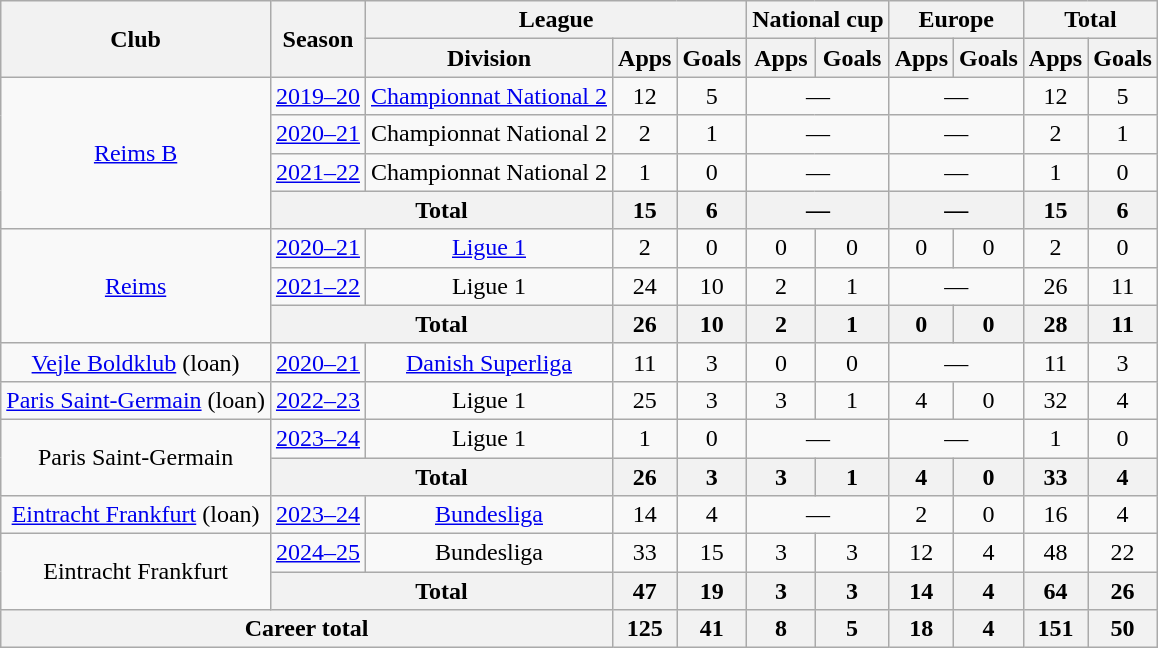<table class="wikitable" style="text-align: center;">
<tr>
<th rowspan="2">Club</th>
<th rowspan="2">Season</th>
<th colspan="3">League</th>
<th colspan="2">National cup</th>
<th colspan="2">Europe</th>
<th colspan="2">Total</th>
</tr>
<tr>
<th>Division</th>
<th>Apps</th>
<th>Goals</th>
<th>Apps</th>
<th>Goals</th>
<th>Apps</th>
<th>Goals</th>
<th>Apps</th>
<th>Goals</th>
</tr>
<tr>
<td rowspan="4"><a href='#'>Reims B</a></td>
<td><a href='#'>2019–20</a></td>
<td><a href='#'>Championnat National 2</a></td>
<td>12</td>
<td>5</td>
<td colspan="2">—</td>
<td colspan="2">—</td>
<td>12</td>
<td>5</td>
</tr>
<tr>
<td><a href='#'>2020–21</a></td>
<td>Championnat National 2</td>
<td>2</td>
<td>1</td>
<td colspan="2">—</td>
<td colspan="2">—</td>
<td>2</td>
<td>1</td>
</tr>
<tr>
<td><a href='#'>2021–22</a></td>
<td>Championnat National 2</td>
<td>1</td>
<td>0</td>
<td colspan="2">—</td>
<td colspan="2">—</td>
<td>1</td>
<td>0</td>
</tr>
<tr>
<th colspan="2">Total</th>
<th>15</th>
<th>6</th>
<th colspan="2">—</th>
<th colspan="2">—</th>
<th>15</th>
<th>6</th>
</tr>
<tr>
<td rowspan="3"><a href='#'>Reims</a></td>
<td><a href='#'>2020–21</a></td>
<td><a href='#'>Ligue 1</a></td>
<td>2</td>
<td>0</td>
<td>0</td>
<td 0>0</td>
<td>0</td>
<td>0</td>
<td>2</td>
<td>0</td>
</tr>
<tr>
<td><a href='#'>2021–22</a></td>
<td>Ligue 1</td>
<td>24</td>
<td>10</td>
<td>2</td>
<td>1</td>
<td colspan="2">—</td>
<td>26</td>
<td>11</td>
</tr>
<tr>
<th colspan="2">Total</th>
<th>26</th>
<th>10</th>
<th>2</th>
<th>1</th>
<th>0</th>
<th>0</th>
<th>28</th>
<th>11</th>
</tr>
<tr>
<td><a href='#'>Vejle Boldklub</a> (loan)</td>
<td><a href='#'>2020–21</a></td>
<td><a href='#'>Danish Superliga</a></td>
<td>11</td>
<td>3</td>
<td>0</td>
<td>0</td>
<td colspan="2">—</td>
<td>11</td>
<td>3</td>
</tr>
<tr>
<td><a href='#'>Paris Saint-Germain</a> (loan)</td>
<td><a href='#'>2022–23</a></td>
<td>Ligue 1</td>
<td>25</td>
<td>3</td>
<td>3</td>
<td>1</td>
<td>4</td>
<td>0</td>
<td>32</td>
<td>4</td>
</tr>
<tr>
<td rowspan="2">Paris Saint-Germain</td>
<td><a href='#'>2023–24</a></td>
<td>Ligue 1</td>
<td>1</td>
<td>0</td>
<td colspan="2">—</td>
<td colspan="2">—</td>
<td>1</td>
<td>0</td>
</tr>
<tr>
<th colspan="2">Total</th>
<th>26</th>
<th>3</th>
<th>3</th>
<th>1</th>
<th>4</th>
<th>0</th>
<th>33</th>
<th>4</th>
</tr>
<tr>
<td><a href='#'>Eintracht Frankfurt</a> (loan)</td>
<td><a href='#'>2023–24</a></td>
<td><a href='#'>Bundesliga</a></td>
<td>14</td>
<td>4</td>
<td colspan="2">—</td>
<td>2</td>
<td>0</td>
<td>16</td>
<td>4</td>
</tr>
<tr>
<td rowspan="2">Eintracht Frankfurt</td>
<td><a href='#'>2024–25</a></td>
<td>Bundesliga</td>
<td>33</td>
<td>15</td>
<td>3</td>
<td>3</td>
<td>12</td>
<td>4</td>
<td>48</td>
<td>22</td>
</tr>
<tr>
<th colspan="2">Total</th>
<th>47</th>
<th>19</th>
<th>3</th>
<th>3</th>
<th>14</th>
<th>4</th>
<th>64</th>
<th>26</th>
</tr>
<tr>
<th colspan="3">Career total</th>
<th>125</th>
<th>41</th>
<th>8</th>
<th>5</th>
<th>18</th>
<th>4</th>
<th>151</th>
<th>50</th>
</tr>
</table>
